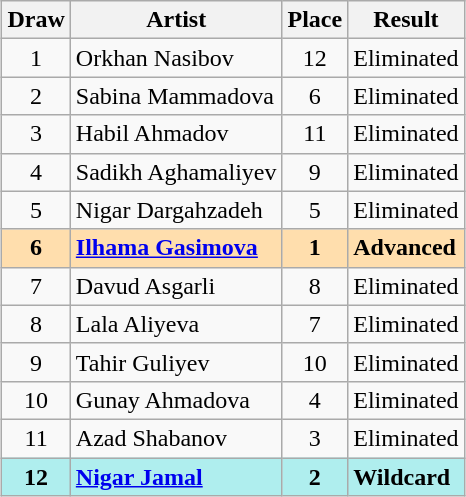<table class="sortable wikitable" style="margin: 1em auto 1em auto; text-align:center">
<tr>
<th>Draw</th>
<th>Artist</th>
<th>Place</th>
<th>Result</th>
</tr>
<tr>
<td>1</td>
<td align="left">Orkhan Nasibov</td>
<td>12</td>
<td align="left">Eliminated</td>
</tr>
<tr>
<td>2</td>
<td align="left">Sabina Mammadova</td>
<td>6</td>
<td align="left">Eliminated</td>
</tr>
<tr>
<td>3</td>
<td align="left">Habil Ahmadov</td>
<td>11</td>
<td align="left">Eliminated</td>
</tr>
<tr>
<td>4</td>
<td align="left">Sadikh Aghamaliyev</td>
<td>9</td>
<td align="left">Eliminated</td>
</tr>
<tr>
<td>5</td>
<td align="left">Nigar Dargahzadeh</td>
<td>5</td>
<td align="left">Eliminated</td>
</tr>
<tr style="font-weight:bold; background:navajowhite;">
<td>6</td>
<td align="left"><a href='#'>Ilhama Gasimova</a></td>
<td>1</td>
<td align="left">Advanced</td>
</tr>
<tr>
<td>7</td>
<td align="left">Davud Asgarli</td>
<td>8</td>
<td align="left">Eliminated</td>
</tr>
<tr>
<td>8</td>
<td align="left">Lala Aliyeva</td>
<td>7</td>
<td align="left">Eliminated</td>
</tr>
<tr>
<td>9</td>
<td align="left">Tahir Guliyev</td>
<td>10</td>
<td align="left">Eliminated</td>
</tr>
<tr>
<td>10</td>
<td align="left">Gunay Ahmadova</td>
<td>4</td>
<td align="left">Eliminated</td>
</tr>
<tr>
<td>11</td>
<td align="left">Azad Shabanov</td>
<td>3</td>
<td align="left">Eliminated</td>
</tr>
<tr style="font-weight:bold; background:paleturquoise;">
<td>12</td>
<td align="left"><a href='#'>Nigar Jamal</a></td>
<td>2</td>
<td align="left">Wildcard</td>
</tr>
</table>
